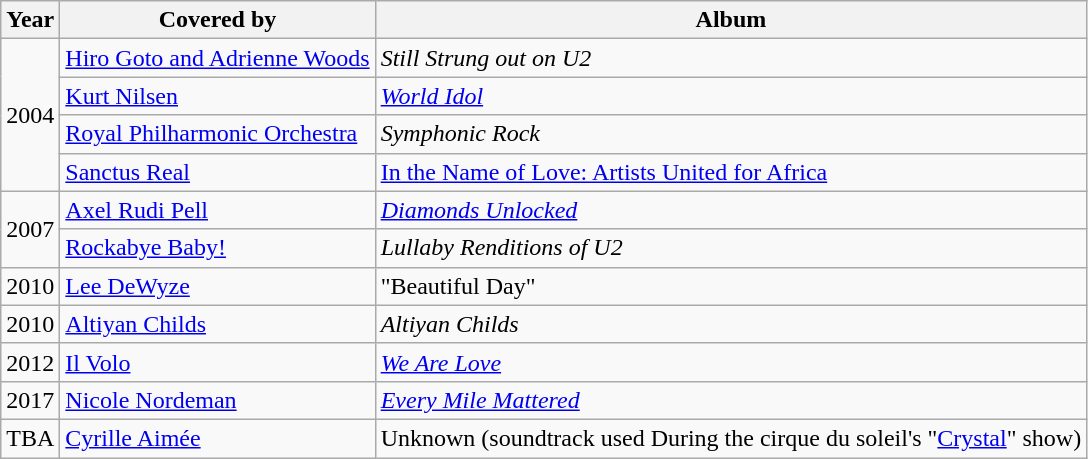<table class="wikitable">
<tr>
<th>Year</th>
<th>Covered by</th>
<th>Album</th>
</tr>
<tr>
<td rowspan="4">2004</td>
<td><a href='#'>Hiro Goto and Adrienne Woods</a></td>
<td><em>Still Strung out on U2</em></td>
</tr>
<tr>
<td><a href='#'>Kurt Nilsen</a></td>
<td><em><a href='#'>World Idol</a></em></td>
</tr>
<tr>
<td><a href='#'>Royal Philharmonic Orchestra</a></td>
<td><em>Symphonic Rock</em></td>
</tr>
<tr>
<td><a href='#'>Sanctus Real</a></td>
<td><a href='#'>In the Name of Love: Artists United for Africa</a></td>
</tr>
<tr>
<td rowspan="2">2007</td>
<td><a href='#'>Axel Rudi Pell</a></td>
<td><em><a href='#'>Diamonds Unlocked</a></em></td>
</tr>
<tr>
<td><a href='#'>Rockabye Baby!</a></td>
<td><em>Lullaby Renditions of U2</em></td>
</tr>
<tr>
<td>2010</td>
<td><a href='#'>Lee DeWyze</a></td>
<td>"Beautiful Day"</td>
</tr>
<tr>
<td>2010</td>
<td><a href='#'>Altiyan Childs</a></td>
<td><em>Altiyan Childs</em></td>
</tr>
<tr>
<td>2012</td>
<td><a href='#'>Il Volo</a></td>
<td><em><a href='#'>We Are Love</a></em></td>
</tr>
<tr>
<td>2017</td>
<td><a href='#'>Nicole Nordeman</a></td>
<td><em><a href='#'>Every Mile Mattered</a></em></td>
</tr>
<tr>
<td>TBA</td>
<td><a href='#'>Cyrille Aimée</a></td>
<td>Unknown (soundtrack used During the cirque du soleil's "<a href='#'>Crystal</a>" show)</td>
</tr>
</table>
